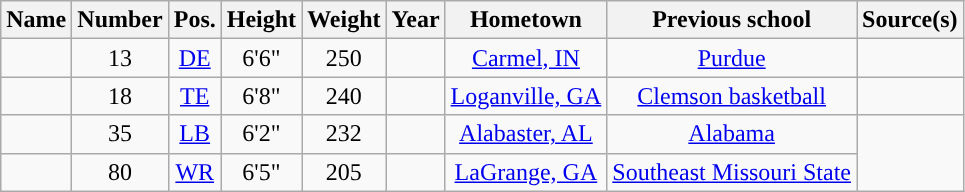<table class="wikitable sortable" border="1" style="text-align: center;">
<tr align=center>
<th>Name</th>
<th>Number</th>
<th>Pos.</th>
<th>Height</th>
<th>Weight</th>
<th>Year</th>
<th>Hometown</th>
<th>Previous school</th>
<th>Source(s)</th>
</tr>
<tr>
<td></td>
<td>13</td>
<td><a href='#'>DE</a></td>
<td>6'6"</td>
<td>250</td>
<td></td>
<td><a href='#'>Carmel, IN</a></td>
<td><a href='#'>Purdue</a></td>
<td></td>
</tr>
<tr>
<td></td>
<td>18</td>
<td><a href='#'>TE</a></td>
<td>6'8"</td>
<td>240</td>
<td></td>
<td><a href='#'>Loganville, GA</a></td>
<td><a href='#'>Clemson basketball</a></td>
<td></td>
</tr>
<tr>
<td></td>
<td>35</td>
<td><a href='#'>LB</a></td>
<td>6'2"</td>
<td>232</td>
<td></td>
<td><a href='#'>Alabaster, AL</a></td>
<td><a href='#'>Alabama</a></td>
<td rowspan=2></td>
</tr>
<tr>
<td></td>
<td>80</td>
<td><a href='#'>WR</a></td>
<td>6'5"</td>
<td>205</td>
<td></td>
<td><a href='#'>LaGrange, GA</a></td>
<td><a href='#'>Southeast Missouri State</a></td>
</tr>
</table>
